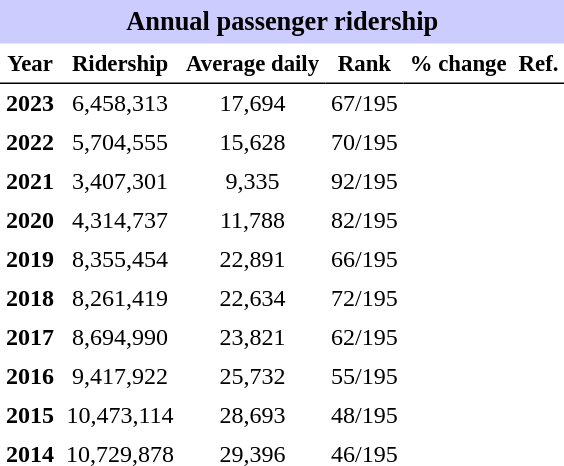<table class="toccolours" cellpadding="4" cellspacing="0" style="text-align:right;">
<tr>
<th colspan="6"  style="background-color:#ccf; background-color:#ccf; font-size:110%; text-align:center;">Annual passenger ridership</th>
</tr>
<tr style="font-size:95%; text-align:center">
<th style="border-bottom:1px solid black">Year</th>
<th style="border-bottom:1px solid black">Ridership</th>
<th style="border-bottom:1px solid black">Average daily</th>
<th style="border-bottom:1px solid black">Rank</th>
<th style="border-bottom:1px solid black">% change</th>
<th style="border-bottom:1px solid black">Ref.</th>
</tr>
<tr style="text-align:center;">
<td><strong>2023</strong></td>
<td>6,458,313</td>
<td>17,694</td>
<td>67/195</td>
<td></td>
<td></td>
</tr>
<tr style="text-align:center;">
<td><strong>2022</strong></td>
<td>5,704,555</td>
<td>15,628</td>
<td>70/195</td>
<td></td>
<td></td>
</tr>
<tr style="text-align:center;">
<td><strong>2021</strong></td>
<td>3,407,301</td>
<td>9,335</td>
<td>92/195</td>
<td></td>
<td></td>
</tr>
<tr style="text-align:center;">
<td><strong>2020</strong></td>
<td>4,314,737</td>
<td>11,788</td>
<td>82/195</td>
<td></td>
<td></td>
</tr>
<tr style="text-align:center;">
<td><strong>2019</strong></td>
<td>8,355,454</td>
<td>22,891</td>
<td>66/195</td>
<td></td>
<td></td>
</tr>
<tr style="text-align:center;">
<td><strong>2018</strong></td>
<td>8,261,419</td>
<td>22,634</td>
<td>72/195</td>
<td></td>
<td></td>
</tr>
<tr style="text-align:center;">
<td><strong>2017</strong></td>
<td>8,694,990</td>
<td>23,821</td>
<td>62/195</td>
<td></td>
<td></td>
</tr>
<tr style="text-align:center;">
<td><strong>2016</strong></td>
<td>9,417,922</td>
<td>25,732</td>
<td>55/195</td>
<td></td>
<td></td>
</tr>
<tr style="text-align:center;">
<td><strong>2015</strong></td>
<td>10,473,114</td>
<td>28,693</td>
<td>48/195</td>
<td></td>
<td></td>
</tr>
<tr style="text-align:center;">
<td><strong>2014</strong></td>
<td>10,729,878</td>
<td>29,396</td>
<td>46/195</td>
<td></td>
<td></td>
</tr>
</table>
